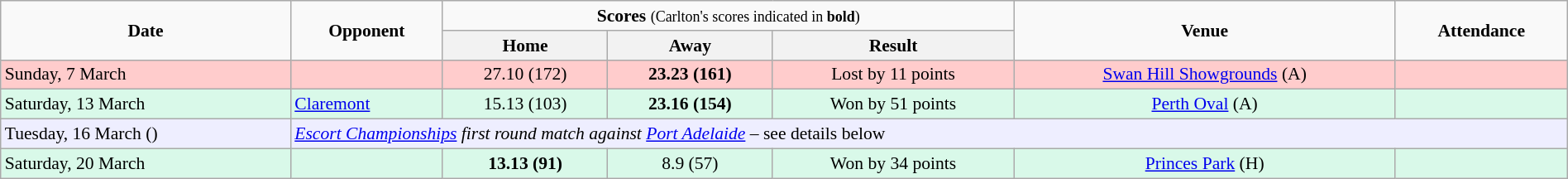<table class="wikitable" style="font-size:90%; text-align:center; width: 100%; margin-left: auto; margin-right: auto;">
<tr>
<td rowspan=2><strong>Date</strong></td>
<td rowspan=2><strong>Opponent</strong></td>
<td colspan=3><strong>Scores</strong> <small>(Carlton's scores indicated in <strong>bold</strong>)</small></td>
<td rowspan=2><strong>Venue</strong></td>
<td rowspan=2><strong>Attendance</strong></td>
</tr>
<tr>
<th>Home</th>
<th>Away</th>
<th>Result</th>
</tr>
<tr style="background:#fcc;">
<td align=left>Sunday, 7 March</td>
<td align=left></td>
<td>27.10 (172)</td>
<td><strong>23.23 (161)</strong></td>
<td>Lost by 11 points</td>
<td><a href='#'>Swan Hill Showgrounds</a> (A)</td>
<td></td>
</tr>
<tr style="background:#d9f9e9;">
<td align=left>Saturday, 13 March</td>
<td align=left><a href='#'>Claremont</a></td>
<td>15.13 (103)</td>
<td><strong>23.16 (154)</strong></td>
<td>Won by 51 points</td>
<td><a href='#'>Perth Oval</a> (A)</td>
<td></td>
</tr>
<tr style="background:#eeeeff;">
<td align=left>Tuesday, 16 March ()</td>
<td colspan="6" align=left><em><a href='#'>Escort Championships</a> first round match against <a href='#'>Port Adelaide</a></em> – see details below</td>
</tr>
<tr style="background:#d9f9e9;">
<td align=left>Saturday, 20 March</td>
<td align=left></td>
<td><strong>13.13 (91)</strong></td>
<td>8.9 (57)</td>
<td>Won by 34 points</td>
<td><a href='#'>Princes Park</a> (H)</td>
<td></td>
</tr>
</table>
